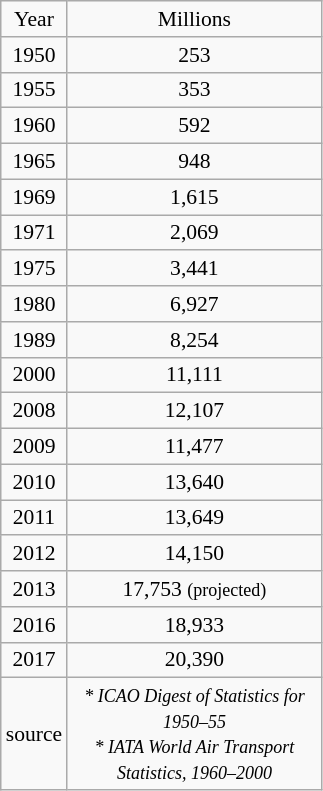<table class="wikitable floatleft" style="width:17%; text-align:center; font-size:90%;">
<tr>
<td>Year</td>
<td>Millions</td>
</tr>
<tr>
<td>1950</td>
<td>253</td>
</tr>
<tr>
<td>1955</td>
<td>353</td>
</tr>
<tr>
<td>1960</td>
<td>592</td>
</tr>
<tr>
<td>1965</td>
<td>948</td>
</tr>
<tr>
<td>1969</td>
<td>1,615</td>
</tr>
<tr>
<td>1971</td>
<td>2,069</td>
</tr>
<tr>
<td>1975</td>
<td>3,441</td>
</tr>
<tr>
<td>1980</td>
<td>6,927</td>
</tr>
<tr>
<td>1989</td>
<td>8,254</td>
</tr>
<tr>
<td>2000</td>
<td>11,111</td>
</tr>
<tr>
<td>2008</td>
<td>12,107</td>
</tr>
<tr>
<td>2009</td>
<td>11,477</td>
</tr>
<tr>
<td>2010</td>
<td>13,640</td>
</tr>
<tr>
<td>2011</td>
<td>13,649</td>
</tr>
<tr>
<td>2012</td>
<td>14,150</td>
</tr>
<tr>
<td>2013</td>
<td>17,753 <small>(projected)</small></td>
</tr>
<tr>
<td>2016</td>
<td>18,933</td>
</tr>
<tr>
<td>2017</td>
<td>20,390</td>
</tr>
<tr>
<td>source</td>
<td><em><small>* ICAO Digest of Statistics for 1950–55<br>* IATA World Air Transport Statistics, 1960–2000</small></em></td>
</tr>
</table>
